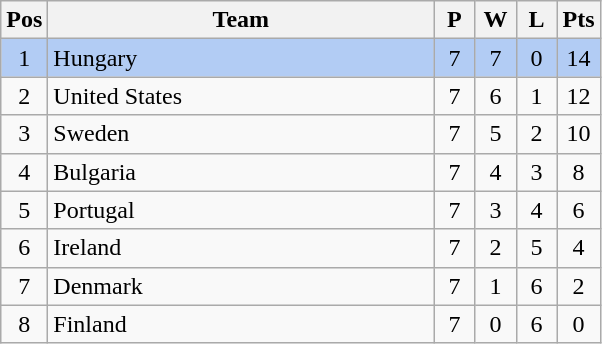<table class="wikitable" style="font-size: 100%">
<tr>
<th width=15>Pos</th>
<th width=250>Team</th>
<th width=20>P</th>
<th width=20>W</th>
<th width=20>L</th>
<th width=20>Pts</th>
</tr>
<tr align=center style="background: #b2ccf4;">
<td>1</td>
<td align="left"> Hungary</td>
<td>7</td>
<td>7</td>
<td>0</td>
<td>14</td>
</tr>
<tr align=center>
<td>2</td>
<td align="left"> United States</td>
<td>7</td>
<td>6</td>
<td>1</td>
<td>12</td>
</tr>
<tr align=center>
<td>3</td>
<td align="left"> Sweden</td>
<td>7</td>
<td>5</td>
<td>2</td>
<td>10</td>
</tr>
<tr align=center>
<td>4</td>
<td align="left"> Bulgaria</td>
<td>7</td>
<td>4</td>
<td>3</td>
<td>8</td>
</tr>
<tr align=center>
<td>5</td>
<td align="left"> Portugal</td>
<td>7</td>
<td>3</td>
<td>4</td>
<td>6</td>
</tr>
<tr align=center>
<td>6</td>
<td align="left"> Ireland</td>
<td>7</td>
<td>2</td>
<td>5</td>
<td>4</td>
</tr>
<tr align=center>
<td>7</td>
<td align="left"> Denmark</td>
<td>7</td>
<td>1</td>
<td>6</td>
<td>2</td>
</tr>
<tr align=center>
<td>8</td>
<td align="left"> Finland</td>
<td>7</td>
<td>0</td>
<td>6</td>
<td>0</td>
</tr>
</table>
